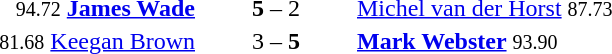<table style="text-align:center">
<tr>
<th width=223></th>
<th width=100></th>
<th width=223></th>
</tr>
<tr>
<td align=right><small><span>94.72</span></small> <strong><a href='#'>James Wade</a></strong> </td>
<td><strong>5</strong> – 2</td>
<td align=left> <a href='#'>Michel van der Horst</a> <small><span>87.73</span></small></td>
</tr>
<tr>
<td align=right><small><span>81.68</span></small> <a href='#'>Keegan Brown</a> </td>
<td>3 – <strong>5</strong></td>
<td align=left> <strong><a href='#'>Mark Webster</a></strong> <small><span>93.90</span></small></td>
</tr>
</table>
